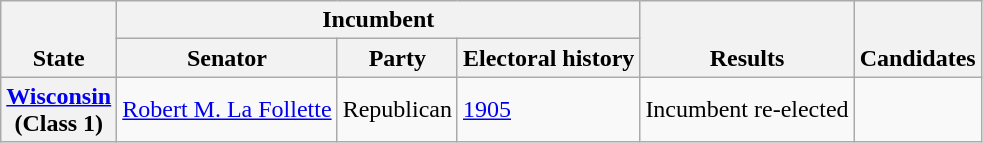<table class=wikitable>
<tr valign=bottom>
<th rowspan=2>State</th>
<th colspan=3>Incumbent</th>
<th rowspan=2>Results</th>
<th rowspan=2>Candidates</th>
</tr>
<tr valign=bottom>
<th>Senator</th>
<th>Party</th>
<th>Electoral history</th>
</tr>
<tr>
<th><a href='#'>Wisconsin</a><br>(Class 1)</th>
<td><a href='#'>Robert M. La Follette</a></td>
<td>Republican</td>
<td><a href='#'>1905</a></td>
<td>Incumbent re-elected </td>
<td nowrap></td>
</tr>
</table>
